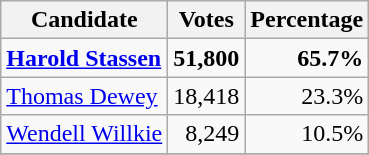<table class="wikitable" style="text-align:right;">
<tr>
<th>Candidate</th>
<th>Votes</th>
<th>Percentage</th>
</tr>
<tr>
<td style="text-align:left;"><strong><a href='#'>Harold Stassen</a></strong></td>
<td><strong>51,800</strong></td>
<td><strong>65.7%</strong></td>
</tr>
<tr>
<td style="text-align:left;"><a href='#'>Thomas Dewey</a></td>
<td>18,418</td>
<td>23.3%</td>
</tr>
<tr>
<td style="text-align:left;"><a href='#'>Wendell Willkie</a></td>
<td>8,249</td>
<td>10.5%</td>
</tr>
<tr>
</tr>
</table>
